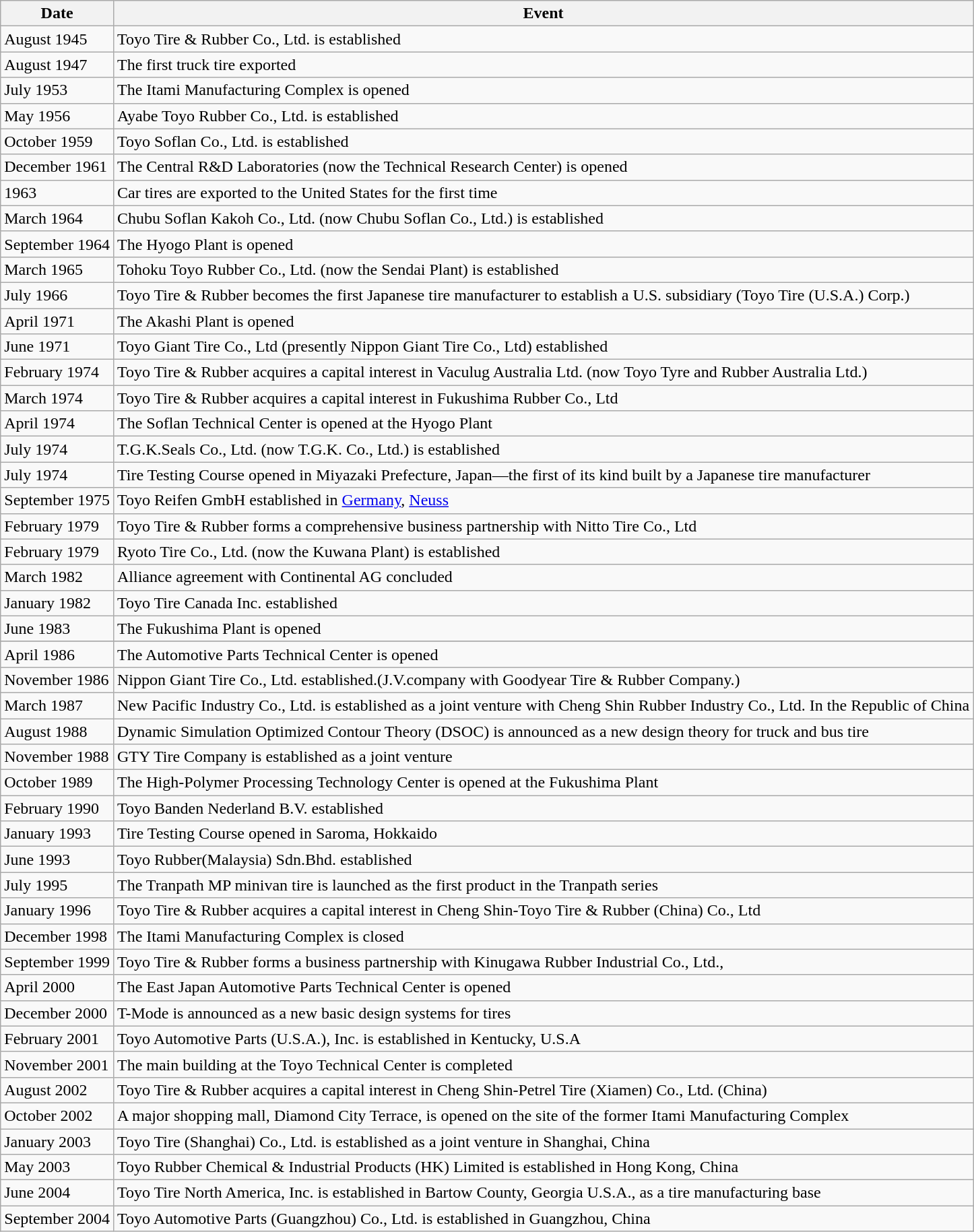<table class="wikitable">
<tr>
<th>Date</th>
<th>Event</th>
</tr>
<tr>
<td>August 1945</td>
<td>Toyo Tire & Rubber Co., Ltd. is established</td>
</tr>
<tr>
<td>August 1947</td>
<td>The first truck tire exported</td>
</tr>
<tr>
<td>July 1953</td>
<td>The Itami Manufacturing Complex is opened</td>
</tr>
<tr>
<td>May 1956</td>
<td>Ayabe Toyo Rubber Co., Ltd. is established</td>
</tr>
<tr>
<td>October 1959</td>
<td>Toyo Soflan Co., Ltd. is established</td>
</tr>
<tr>
<td>December 1961</td>
<td>The Central R&D Laboratories (now the Technical Research Center) is opened</td>
</tr>
<tr>
<td>1963</td>
<td>Car tires are exported to the United States for the first time</td>
</tr>
<tr>
<td>March 1964</td>
<td>Chubu Soflan Kakoh Co., Ltd. (now Chubu Soflan Co., Ltd.) is established</td>
</tr>
<tr>
<td>September 1964</td>
<td>The Hyogo Plant is opened</td>
</tr>
<tr>
<td>March 1965</td>
<td>Tohoku Toyo Rubber Co., Ltd. (now the Sendai Plant) is established</td>
</tr>
<tr>
<td>July 1966</td>
<td>Toyo Tire & Rubber becomes the first Japanese tire manufacturer to establish a U.S. subsidiary (Toyo Tire (U.S.A.) Corp.)</td>
</tr>
<tr>
<td>April 1971</td>
<td>The Akashi Plant is opened</td>
</tr>
<tr>
<td>June 1971</td>
<td>Toyo Giant Tire Co., Ltd (presently Nippon Giant Tire Co., Ltd) established</td>
</tr>
<tr>
<td>February 1974</td>
<td>Toyo Tire & Rubber acquires a capital interest in Vaculug Australia Ltd. (now Toyo Tyre and Rubber Australia Ltd.)</td>
</tr>
<tr>
<td>March 1974</td>
<td>Toyo Tire & Rubber acquires a capital interest in Fukushima Rubber Co., Ltd</td>
</tr>
<tr>
<td>April 1974</td>
<td>The Soflan Technical Center is opened at the Hyogo Plant</td>
</tr>
<tr>
<td>July 1974</td>
<td>T.G.K.Seals Co., Ltd. (now T.G.K. Co., Ltd.) is established</td>
</tr>
<tr>
<td>July 1974</td>
<td>Tire Testing Course opened in Miyazaki Prefecture, Japan—the first of its kind built by a Japanese tire manufacturer</td>
</tr>
<tr>
<td>September 1975</td>
<td>Toyo Reifen GmbH established in <a href='#'>Germany</a>, <a href='#'>Neuss</a></td>
</tr>
<tr>
<td>February 1979</td>
<td>Toyo Tire & Rubber forms a comprehensive business partnership with Nitto Tire Co., Ltd</td>
</tr>
<tr>
<td>February 1979</td>
<td>Ryoto Tire Co., Ltd. (now the Kuwana Plant) is established</td>
</tr>
<tr>
<td>March 1982</td>
<td>Alliance agreement with Continental AG concluded</td>
</tr>
<tr>
<td>January 1982</td>
<td>Toyo Tire Canada Inc. established</td>
</tr>
<tr>
<td>June 1983</td>
<td>The Fukushima Plant is opened</td>
</tr>
<tr |September 1983| |Technological partnership agreement with General Tire(presently Continental North America Inc.)concluded>
</tr>
<tr>
<td>April 1986</td>
<td>The Automotive Parts Technical Center is opened</td>
</tr>
<tr>
<td>November 1986</td>
<td>Nippon Giant Tire Co., Ltd. established.(J.V.company with Goodyear Tire & Rubber Company.)</td>
</tr>
<tr>
<td>March 1987</td>
<td>New Pacific Industry Co., Ltd. is established as a joint venture with Cheng Shin Rubber Industry Co., Ltd. In the Republic of China</td>
</tr>
<tr>
<td>August 1988</td>
<td>Dynamic Simulation Optimized Contour Theory (DSOC) is announced as a new design theory for truck and bus tire</td>
</tr>
<tr>
<td>November 1988</td>
<td>GTY Tire Company is established as a joint venture</td>
</tr>
<tr>
<td>October 1989</td>
<td>The High-Polymer Processing Technology Center is opened at the Fukushima Plant</td>
</tr>
<tr>
<td>February 1990</td>
<td>Toyo Banden Nederland B.V. established</td>
</tr>
<tr>
<td>January 1993</td>
<td>Tire Testing Course opened in Saroma, Hokkaido</td>
</tr>
<tr>
<td>June 1993</td>
<td>Toyo Rubber(Malaysia) Sdn.Bhd. established</td>
</tr>
<tr>
<td>July 1995</td>
<td>The Tranpath MP minivan tire is launched as the first product in the Tranpath series</td>
</tr>
<tr>
<td>January 1996</td>
<td>Toyo Tire & Rubber acquires a capital interest in Cheng Shin-Toyo Tire &  Rubber (China) Co., Ltd</td>
</tr>
<tr>
<td>December 1998</td>
<td>The Itami Manufacturing Complex is closed</td>
</tr>
<tr>
<td>September 1999</td>
<td>Toyo Tire & Rubber forms a business partnership with Kinugawa Rubber Industrial Co., Ltd.,</td>
</tr>
<tr>
<td>April 2000</td>
<td>The East Japan Automotive Parts Technical Center is opened</td>
</tr>
<tr>
<td>December 2000</td>
<td>T-Mode is announced as a new basic design systems for tires</td>
</tr>
<tr>
<td>February 2001</td>
<td>Toyo Automotive Parts (U.S.A.), Inc. is established in Kentucky, U.S.A</td>
</tr>
<tr>
<td>November 2001</td>
<td>The main building at the Toyo Technical Center is completed</td>
</tr>
<tr>
<td>August 2002</td>
<td>Toyo Tire & Rubber acquires a capital interest in Cheng Shin-Petrel Tire  (Xiamen) Co., Ltd. (China)</td>
</tr>
<tr>
<td>October 2002</td>
<td>A major shopping mall, Diamond City Terrace, is opened on the site of the former Itami Manufacturing Complex</td>
</tr>
<tr>
<td>January 2003</td>
<td>Toyo Tire (Shanghai) Co., Ltd. is established as a joint venture in Shanghai,  China</td>
</tr>
<tr>
<td>May 2003</td>
<td>Toyo Rubber Chemical & Industrial Products (HK) Limited is established in Hong Kong, China</td>
</tr>
<tr>
<td>June 2004</td>
<td>Toyo Tire North America, Inc. is established in Bartow County, Georgia U.S.A., as a tire manufacturing base</td>
</tr>
<tr>
<td>September 2004</td>
<td>Toyo Automotive Parts (Guangzhou) Co., Ltd. is established in Guangzhou, China</td>
</tr>
</table>
